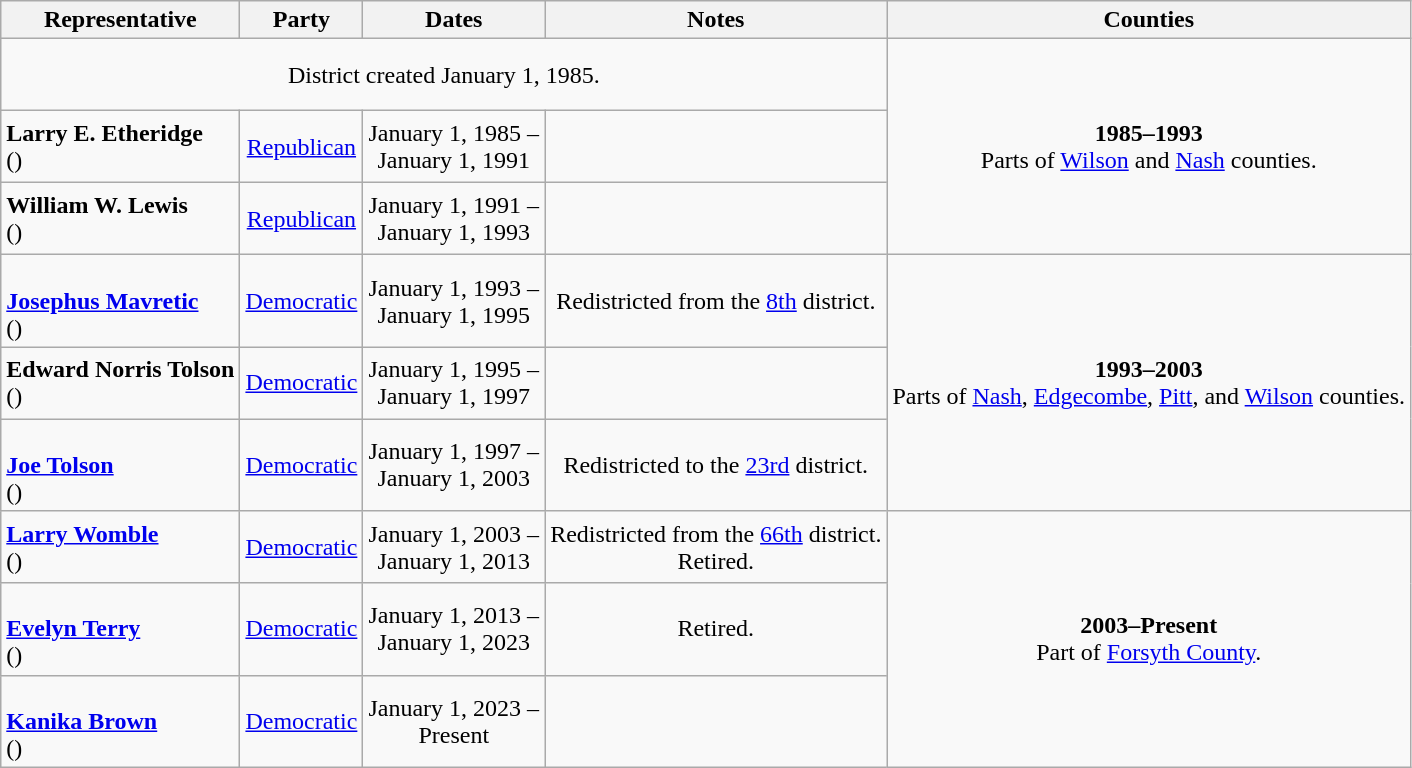<table class=wikitable style="text-align:center">
<tr>
<th>Representative</th>
<th>Party</th>
<th>Dates</th>
<th>Notes</th>
<th>Counties</th>
</tr>
<tr style="height:3em">
<td colspan=4>District created January 1, 1985.</td>
<td rowspan=3><strong>1985–1993</strong> <br> Parts of <a href='#'>Wilson</a> and <a href='#'>Nash</a> counties.</td>
</tr>
<tr style="height:3em">
<td align=left><strong>Larry E. Etheridge</strong><br>()</td>
<td><a href='#'>Republican</a></td>
<td nowrap>January 1, 1985 – <br> January 1, 1991</td>
<td></td>
</tr>
<tr style="height:3em">
<td align=left><strong>William W. Lewis</strong><br>()</td>
<td><a href='#'>Republican</a></td>
<td nowrap>January 1, 1991 – <br> January 1, 1993</td>
<td></td>
</tr>
<tr style="height:3em">
<td align=left><br><strong><a href='#'>Josephus Mavretic</a></strong><br>()</td>
<td><a href='#'>Democratic</a></td>
<td nowrap>January 1, 1993 – <br> January 1, 1995</td>
<td>Redistricted from the <a href='#'>8th</a> district.</td>
<td rowspan=3><strong>1993–2003</strong> <br>Parts of <a href='#'>Nash</a>, <a href='#'>Edgecombe</a>, <a href='#'>Pitt</a>, and <a href='#'>Wilson</a> counties.</td>
</tr>
<tr style="height:3em">
<td align=left><strong>Edward Norris Tolson</strong><br>()</td>
<td><a href='#'>Democratic</a></td>
<td nowrap>January 1, 1995 – <br> January 1, 1997</td>
<td></td>
</tr>
<tr style="height:3em">
<td align=left><br><strong><a href='#'>Joe Tolson</a></strong><br>()</td>
<td><a href='#'>Democratic</a></td>
<td nowrap>January 1, 1997 – <br> January 1, 2003</td>
<td>Redistricted to the <a href='#'>23rd</a> district.</td>
</tr>
<tr style="height:3em">
<td align=left><strong><a href='#'>Larry Womble</a></strong><br>()</td>
<td><a href='#'>Democratic</a></td>
<td nowrap>January 1, 2003 – <br> January 1, 2013</td>
<td>Redistricted from the <a href='#'>66th</a> district. <br> Retired.</td>
<td rowspan=3><strong>2003–Present</strong> <br> Part of <a href='#'>Forsyth County</a>.</td>
</tr>
<tr style="height:3em">
<td align=left><br><strong><a href='#'>Evelyn Terry</a></strong><br>()</td>
<td><a href='#'>Democratic</a></td>
<td nowrap>January 1, 2013 – <br> January 1, 2023</td>
<td>Retired.</td>
</tr>
<tr style="height:3em">
<td align=left><br><strong><a href='#'>Kanika Brown</a></strong><br>()</td>
<td><a href='#'>Democratic</a></td>
<td nowrap>January 1, 2023 – <br> Present</td>
<td></td>
</tr>
</table>
